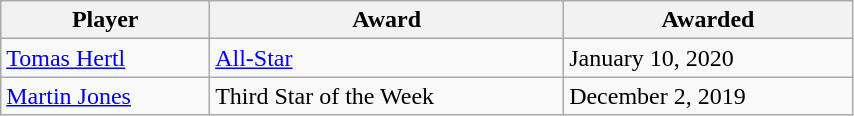<table class="wikitable sortable" style="width:45%;">
<tr>
<th>Player</th>
<th>Award</th>
<th>Awarded</th>
</tr>
<tr>
<td><a href='#'>Tomas Hertl</a></td>
<td><a href='#'>All-Star</a></td>
<td>January 10, 2020</td>
</tr>
<tr>
<td><a href='#'>Martin Jones</a></td>
<td>Third Star of the Week</td>
<td>December 2, 2019</td>
</tr>
</table>
